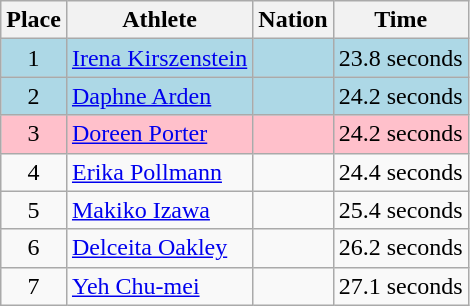<table class=wikitable>
<tr>
<th>Place</th>
<th>Athlete</th>
<th>Nation</th>
<th>Time</th>
</tr>
<tr align=center bgcolor=lightblue>
<td>1</td>
<td align=left><a href='#'>Irena Kirszenstein</a></td>
<td align=left></td>
<td>23.8 seconds</td>
</tr>
<tr align=center bgcolor=lightblue>
<td>2</td>
<td align=left><a href='#'>Daphne Arden</a></td>
<td align=left></td>
<td>24.2 seconds</td>
</tr>
<tr align=center bgcolor=pink>
<td>3</td>
<td align=left><a href='#'>Doreen Porter</a></td>
<td align=left></td>
<td>24.2 seconds</td>
</tr>
<tr align=center>
<td>4</td>
<td align=left><a href='#'>Erika Pollmann</a></td>
<td align=left></td>
<td>24.4 seconds</td>
</tr>
<tr align=center>
<td>5</td>
<td align=left><a href='#'>Makiko Izawa</a></td>
<td align=left></td>
<td>25.4 seconds</td>
</tr>
<tr align=center>
<td>6</td>
<td align=left><a href='#'>Delceita Oakley</a></td>
<td align=left></td>
<td>26.2 seconds</td>
</tr>
<tr align=center>
<td>7</td>
<td align=left><a href='#'>Yeh Chu-mei</a></td>
<td align=left></td>
<td>27.1 seconds</td>
</tr>
</table>
